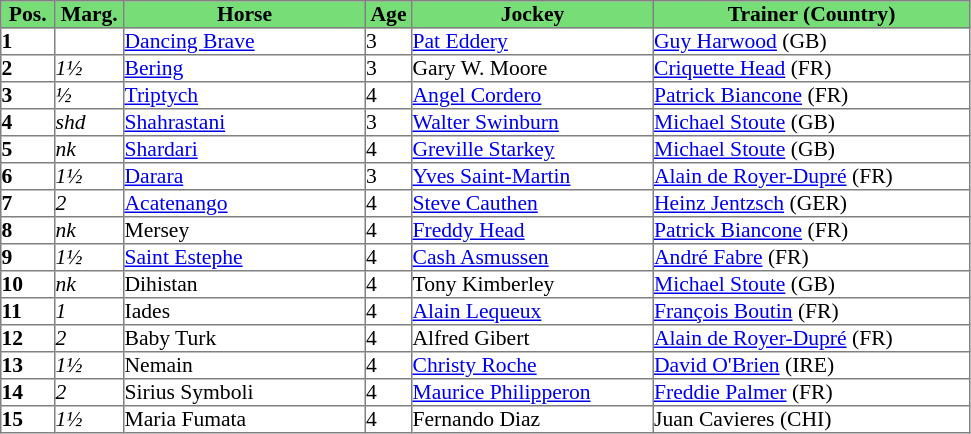<table class = "sortable" | border="1" cellpadding="0" style="border-collapse: collapse; font-size:90%">
<tr style="background:#7d7; text-align:center;">
<th style="width:35px;"><strong>Pos.</strong></th>
<th style="width:45px;"><strong>Marg.</strong></th>
<th style="width:160px;"><strong>Horse</strong></th>
<th style="width:30px;"><strong>Age</strong></th>
<th style="width:160px;"><strong>Jockey</strong></th>
<th style="width:210px;"><strong>Trainer (Country)</strong></th>
</tr>
<tr>
<td><strong>1</strong></td>
<td></td>
<td><a href='#'>Dancing Brave</a></td>
<td>3</td>
<td><a href='#'>Pat Eddery</a></td>
<td><a href='#'>Guy Harwood</a> (GB)</td>
</tr>
<tr>
<td><strong>2</strong></td>
<td><em>1½</em></td>
<td><a href='#'>Bering</a></td>
<td>3</td>
<td>Gary W. Moore</td>
<td><a href='#'>Criquette Head</a> (FR)</td>
</tr>
<tr>
<td><strong>3</strong></td>
<td><em>½</em></td>
<td><a href='#'>Triptych</a></td>
<td>4</td>
<td><a href='#'>Angel Cordero</a></td>
<td><a href='#'>Patrick Biancone</a> (FR)</td>
</tr>
<tr>
<td><strong>4</strong></td>
<td><em>shd</em></td>
<td><a href='#'>Shahrastani</a></td>
<td>3</td>
<td><a href='#'>Walter Swinburn</a></td>
<td><a href='#'>Michael Stoute</a> (GB)</td>
</tr>
<tr>
<td><strong>5</strong></td>
<td><em>nk</em></td>
<td><a href='#'>Shardari</a></td>
<td>4</td>
<td><a href='#'>Greville Starkey</a></td>
<td><a href='#'>Michael Stoute</a> (GB)</td>
</tr>
<tr>
<td><strong>6</strong></td>
<td><em>1½</em></td>
<td><a href='#'>Darara</a></td>
<td>3</td>
<td><a href='#'>Yves Saint-Martin</a></td>
<td><a href='#'>Alain de Royer-Dupré</a> (FR)</td>
</tr>
<tr>
<td><strong>7</strong></td>
<td><em>2</em></td>
<td><a href='#'>Acatenango</a></td>
<td>4</td>
<td><a href='#'>Steve Cauthen</a></td>
<td><a href='#'>Heinz Jentzsch</a> (GER)</td>
</tr>
<tr>
<td><strong>8</strong></td>
<td><em>nk</em></td>
<td>Mersey</td>
<td>4</td>
<td><a href='#'>Freddy Head</a></td>
<td><a href='#'>Patrick Biancone</a> (FR)</td>
</tr>
<tr>
<td><strong>9</strong></td>
<td><em>1½</em></td>
<td><a href='#'>Saint Estephe</a></td>
<td>4</td>
<td><a href='#'>Cash Asmussen</a></td>
<td><a href='#'>André Fabre</a> (FR)</td>
</tr>
<tr>
<td><strong>10</strong></td>
<td><em>nk</em></td>
<td>Dihistan</td>
<td>4</td>
<td>Tony Kimberley</td>
<td><a href='#'>Michael Stoute</a> (GB)</td>
</tr>
<tr>
<td><strong>11</strong></td>
<td><em>1</em></td>
<td>Iades</td>
<td>4</td>
<td><a href='#'>Alain Lequeux</a></td>
<td><a href='#'>François Boutin</a> (FR)</td>
</tr>
<tr>
<td><strong>12</strong></td>
<td><em>2</em></td>
<td>Baby Turk</td>
<td>4</td>
<td>Alfred Gibert</td>
<td><a href='#'>Alain de Royer-Dupré</a> (FR)</td>
</tr>
<tr>
<td><strong>13</strong></td>
<td><em>1½</em></td>
<td>Nemain</td>
<td>4</td>
<td><a href='#'>Christy Roche</a></td>
<td><a href='#'>David O'Brien</a> (IRE)</td>
</tr>
<tr>
<td><strong>14</strong></td>
<td><em>2</em></td>
<td>Sirius Symboli</td>
<td>4</td>
<td><a href='#'>Maurice Philipperon</a></td>
<td><a href='#'>Freddie Palmer</a> (FR)</td>
</tr>
<tr>
<td><strong>15</strong></td>
<td><em>1½</em></td>
<td>Maria Fumata</td>
<td>4</td>
<td>Fernando Diaz</td>
<td>Juan Cavieres (CHI)</td>
</tr>
</table>
